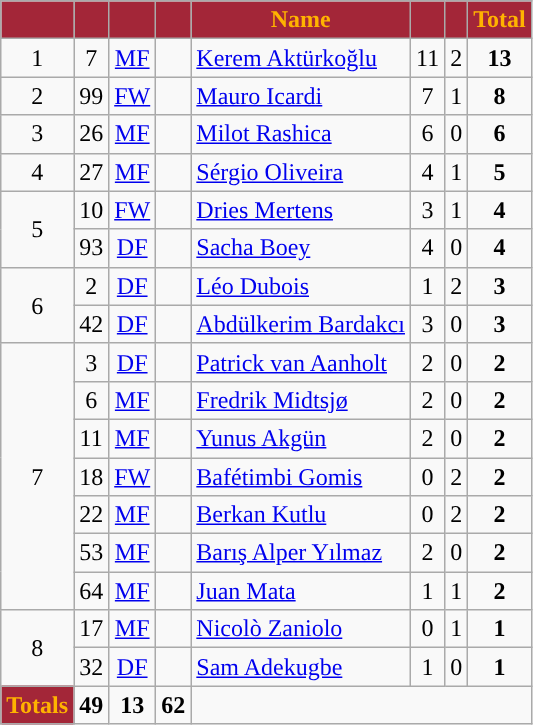<table class="wikitable" style="text-align:center">
<tr>
<th style="background:#A32638; color:#FFB300; "></th>
<th style="background:#A32638; color:#FFB300; "></th>
<th style="background:#A32638; color:#FFB300; "></th>
<th style="background:#A32638; color:#FFB300; "></th>
<th style="background:#A32638; color:#FFB300; ">Name</th>
<th style="background:#A32638; color:#FFB300; "></th>
<th style="background:#A32638; color:#FFB300; "></th>
<th style="background:#A32638; color:#FFB300; ">Total</th>
</tr>
<tr>
<td rowspan="1">1</td>
<td>7</td>
<td><a href='#'>MF</a></td>
<td></td>
<td align=left><a href='#'>Kerem Aktürkoğlu</a></td>
<td>11</td>
<td>2</td>
<td><strong>13</strong></td>
</tr>
<tr>
<td rowspan="1">2</td>
<td>99</td>
<td><a href='#'>FW</a></td>
<td></td>
<td align=left><a href='#'>Mauro Icardi</a></td>
<td>7</td>
<td>1</td>
<td><strong>8</strong></td>
</tr>
<tr>
<td rowspan="1">3</td>
<td>26</td>
<td><a href='#'>MF</a></td>
<td></td>
<td align=left><a href='#'>Milot Rashica</a></td>
<td>6</td>
<td>0</td>
<td><strong>6</strong></td>
</tr>
<tr>
<td rowspan="1">4</td>
<td>27</td>
<td><a href='#'>MF</a></td>
<td></td>
<td align=left><a href='#'>Sérgio Oliveira</a></td>
<td>4</td>
<td>1</td>
<td><strong>5</strong></td>
</tr>
<tr>
<td rowspan="2">5</td>
<td>10</td>
<td><a href='#'>FW</a></td>
<td></td>
<td align=left><a href='#'>Dries Mertens</a></td>
<td>3</td>
<td>1</td>
<td><strong>4</strong></td>
</tr>
<tr>
<td>93</td>
<td><a href='#'>DF</a></td>
<td></td>
<td align=left><a href='#'>Sacha Boey</a></td>
<td>4</td>
<td>0</td>
<td><strong>4</strong></td>
</tr>
<tr>
<td rowspan="2">6</td>
<td>2</td>
<td><a href='#'>DF</a></td>
<td></td>
<td align=left><a href='#'>Léo Dubois</a></td>
<td>1</td>
<td>2</td>
<td><strong>3</strong></td>
</tr>
<tr>
<td>42</td>
<td><a href='#'>DF</a></td>
<td></td>
<td align=left><a href='#'>Abdülkerim Bardakcı</a></td>
<td>3</td>
<td>0</td>
<td><strong>3</strong></td>
</tr>
<tr>
<td rowspan="7">7</td>
<td>3</td>
<td><a href='#'>DF</a></td>
<td></td>
<td align=left><a href='#'>Patrick van Aanholt</a></td>
<td>2</td>
<td>0</td>
<td><strong>2</strong></td>
</tr>
<tr>
<td>6</td>
<td><a href='#'>MF</a></td>
<td></td>
<td align=left><a href='#'>Fredrik Midtsjø</a></td>
<td>2</td>
<td>0</td>
<td><strong>2</strong></td>
</tr>
<tr>
<td>11</td>
<td><a href='#'>MF</a></td>
<td></td>
<td align=left><a href='#'>Yunus Akgün</a></td>
<td>2</td>
<td>0</td>
<td><strong>2</strong></td>
</tr>
<tr>
<td>18</td>
<td><a href='#'>FW</a></td>
<td></td>
<td align=left><a href='#'>Bafétimbi Gomis</a></td>
<td>0</td>
<td>2</td>
<td><strong>2</strong></td>
</tr>
<tr>
<td>22</td>
<td><a href='#'>MF</a></td>
<td></td>
<td align=left><a href='#'>Berkan Kutlu</a></td>
<td>0</td>
<td>2</td>
<td><strong>2</strong></td>
</tr>
<tr>
<td>53</td>
<td><a href='#'>MF</a></td>
<td></td>
<td align=left><a href='#'>Barış Alper Yılmaz</a></td>
<td>2</td>
<td>0</td>
<td><strong>2</strong></td>
</tr>
<tr>
<td>64</td>
<td><a href='#'>MF</a></td>
<td></td>
<td align=left><a href='#'>Juan Mata</a></td>
<td>1</td>
<td>1</td>
<td><strong>2</strong></td>
</tr>
<tr>
<td rowspan="2">8</td>
<td>17</td>
<td><a href='#'>MF</a></td>
<td></td>
<td align=left><a href='#'>Nicolò Zaniolo</a></td>
<td>0</td>
<td>1</td>
<td><strong>1</strong></td>
</tr>
<tr>
<td>32</td>
<td><a href='#'>DF</a></td>
<td></td>
<td align=left><a href='#'>Sam Adekugbe</a></td>
<td>1</td>
<td>0</td>
<td><strong>1</strong></td>
</tr>
<tr>
<td style="background:#A32638; color:#FFB300; "><strong>Totals</strong></td>
<td><strong>49</strong></td>
<td><strong>13</strong></td>
<td><strong>62</strong></td>
</tr>
</table>
